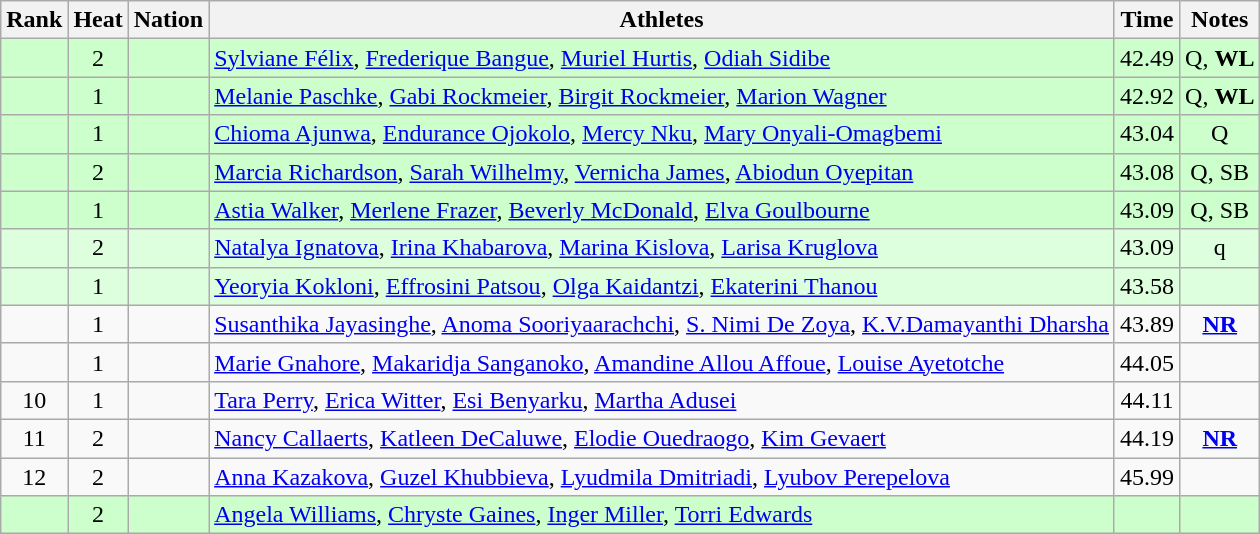<table class="wikitable sortable" style="text-align:center">
<tr>
<th>Rank</th>
<th>Heat</th>
<th>Nation</th>
<th>Athletes</th>
<th>Time</th>
<th>Notes</th>
</tr>
<tr bgcolor=ccffcc>
<td></td>
<td>2</td>
<td align=left></td>
<td align=left><a href='#'>Sylviane Félix</a>, <a href='#'>Frederique Bangue</a>, <a href='#'>Muriel Hurtis</a>, <a href='#'>Odiah Sidibe</a></td>
<td>42.49</td>
<td>Q, <strong>WL</strong></td>
</tr>
<tr bgcolor=ccffcc>
<td></td>
<td>1</td>
<td align=left></td>
<td align=left><a href='#'>Melanie Paschke</a>, <a href='#'>Gabi Rockmeier</a>, <a href='#'>Birgit Rockmeier</a>, <a href='#'>Marion Wagner</a></td>
<td>42.92</td>
<td>Q, <strong>WL</strong></td>
</tr>
<tr bgcolor=ccffcc>
<td></td>
<td>1</td>
<td align=left></td>
<td align=left><a href='#'>Chioma Ajunwa</a>, <a href='#'>Endurance Ojokolo</a>, <a href='#'>Mercy Nku</a>, <a href='#'>Mary Onyali-Omagbemi</a></td>
<td>43.04</td>
<td>Q</td>
</tr>
<tr bgcolor=ccffcc>
<td></td>
<td>2</td>
<td align=left></td>
<td align=left><a href='#'>Marcia Richardson</a>, <a href='#'>Sarah Wilhelmy</a>, <a href='#'>Vernicha James</a>, <a href='#'>Abiodun Oyepitan</a></td>
<td>43.08</td>
<td>Q, SB</td>
</tr>
<tr bgcolor=ccffcc>
<td></td>
<td>1</td>
<td align=left></td>
<td align=left><a href='#'>Astia Walker</a>, <a href='#'>Merlene Frazer</a>, <a href='#'>Beverly McDonald</a>, <a href='#'>Elva Goulbourne</a></td>
<td>43.09</td>
<td>Q, SB</td>
</tr>
<tr bgcolor=ddffdd>
<td></td>
<td>2</td>
<td align=left></td>
<td align=left><a href='#'>Natalya Ignatova</a>, <a href='#'>Irina Khabarova</a>, <a href='#'>Marina Kislova</a>, <a href='#'>Larisa Kruglova</a></td>
<td>43.09</td>
<td>q</td>
</tr>
<tr bgcolor=ddffdd>
<td></td>
<td>1</td>
<td align=left></td>
<td align=left><a href='#'>Yeoryia Kokloni</a>, <a href='#'>Effrosini Patsou</a>, <a href='#'>Olga Kaidantzi</a>, <a href='#'>Ekaterini Thanou</a></td>
<td>43.58</td>
<td></td>
</tr>
<tr>
<td></td>
<td>1</td>
<td align=left></td>
<td align=left><a href='#'>Susanthika Jayasinghe</a>, <a href='#'>Anoma Sooriyaarachchi</a>, <a href='#'>S. Nimi De Zoya</a>, <a href='#'>K.V.Damayanthi Dharsha</a></td>
<td>43.89</td>
<td><strong><a href='#'>NR</a></strong></td>
</tr>
<tr>
<td></td>
<td>1</td>
<td align=left></td>
<td align=left><a href='#'>Marie Gnahore</a>, <a href='#'>Makaridja Sanganoko</a>, <a href='#'>Amandine Allou Affoue</a>, <a href='#'>Louise Ayetotche</a></td>
<td>44.05</td>
<td></td>
</tr>
<tr>
<td>10</td>
<td>1</td>
<td align=left></td>
<td align=left><a href='#'>Tara Perry</a>, <a href='#'>Erica Witter</a>, <a href='#'>Esi Benyarku</a>, <a href='#'>Martha Adusei</a></td>
<td>44.11</td>
<td></td>
</tr>
<tr>
<td>11</td>
<td>2</td>
<td align=left></td>
<td align=left><a href='#'>Nancy Callaerts</a>, <a href='#'>Katleen DeCaluwe</a>, <a href='#'>Elodie Ouedraogo</a>, <a href='#'>Kim Gevaert</a></td>
<td>44.19</td>
<td><strong><a href='#'>NR</a></strong></td>
</tr>
<tr>
<td>12</td>
<td>2</td>
<td align=left></td>
<td align=left><a href='#'>Anna Kazakova</a>, <a href='#'>Guzel Khubbieva</a>, <a href='#'>Lyudmila Dmitriadi</a>, <a href='#'>Lyubov Perepelova</a></td>
<td>45.99</td>
<td></td>
</tr>
<tr bgcolor=ccffcc>
<td></td>
<td>2</td>
<td align=left></td>
<td align=left><a href='#'>Angela Williams</a>, <a href='#'>Chryste Gaines</a>, <a href='#'>Inger Miller</a>, <a href='#'>Torri Edwards</a></td>
<td></td>
<td></td>
</tr>
</table>
